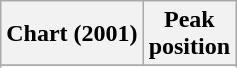<table class="wikitable sortable">
<tr>
<th align="center">Chart (2001)</th>
<th align="center">Peak<br>position</th>
</tr>
<tr>
</tr>
<tr>
</tr>
</table>
